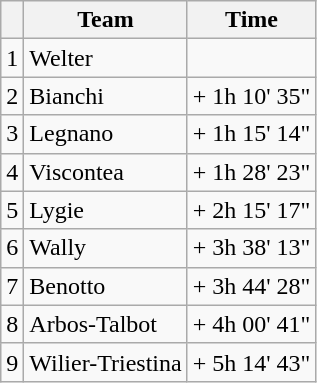<table class="wikitable">
<tr>
<th></th>
<th>Team</th>
<th>Time</th>
</tr>
<tr>
<td style="text-align:center">1</td>
<td>Welter</td>
<td align="right"></td>
</tr>
<tr>
<td style="text-align:center">2</td>
<td>Bianchi</td>
<td align="right">+ 1h 10' 35"</td>
</tr>
<tr>
<td style="text-align:center">3</td>
<td>Legnano</td>
<td align="right">+ 1h 15' 14"</td>
</tr>
<tr>
<td style="text-align:center">4</td>
<td>Viscontea</td>
<td align="right">+ 1h 28' 23"</td>
</tr>
<tr>
<td style="text-align:center">5</td>
<td>Lygie</td>
<td align="right">+ 2h 15' 17"</td>
</tr>
<tr>
<td style="text-align:center">6</td>
<td>Wally</td>
<td align="right">+ 3h 38' 13"</td>
</tr>
<tr>
<td style="text-align:center">7</td>
<td>Benotto</td>
<td align="right">+ 3h 44' 28"</td>
</tr>
<tr>
<td style="text-align:center">8</td>
<td>Arbos-Talbot</td>
<td align="right">+ 4h 00' 41"</td>
</tr>
<tr>
<td style="text-align:center">9</td>
<td>Wilier-Triestina</td>
<td align="right">+ 5h 14' 43"</td>
</tr>
</table>
